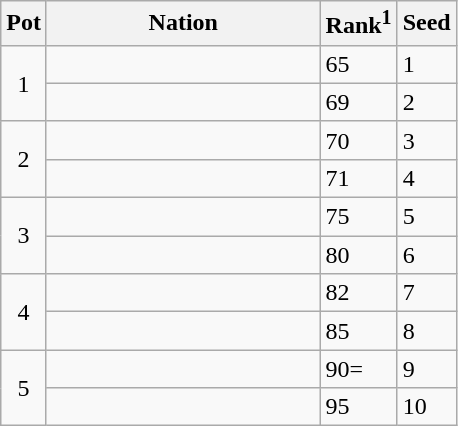<table class="wikitable">
<tr>
<th>Pot</th>
<th width="175">Nation</th>
<th>Rank<sup>1</sup></th>
<th>Seed</th>
</tr>
<tr>
<td rowspan=2 style="text-align:center;">1</td>
<td></td>
<td>65</td>
<td>1</td>
</tr>
<tr>
<td></td>
<td>69</td>
<td>2</td>
</tr>
<tr>
<td rowspan=2 style="text-align:center;">2</td>
<td></td>
<td>70</td>
<td>3</td>
</tr>
<tr>
<td></td>
<td>71</td>
<td>4</td>
</tr>
<tr>
<td rowspan=2 style="text-align:center;">3</td>
<td></td>
<td>75</td>
<td>5</td>
</tr>
<tr>
<td></td>
<td>80</td>
<td>6</td>
</tr>
<tr>
<td rowspan=2 style="text-align:center;">4</td>
<td></td>
<td>82</td>
<td>7</td>
</tr>
<tr>
<td></td>
<td>85</td>
<td>8</td>
</tr>
<tr>
<td rowspan=2 style="text-align:center;">5</td>
<td></td>
<td>90=</td>
<td>9</td>
</tr>
<tr>
<td></td>
<td>95</td>
<td>10</td>
</tr>
</table>
